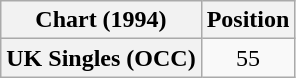<table class="wikitable plainrowheaders" style="text-align:center">
<tr>
<th>Chart (1994)</th>
<th>Position</th>
</tr>
<tr>
<th scope="row">UK Singles (OCC)</th>
<td>55</td>
</tr>
</table>
